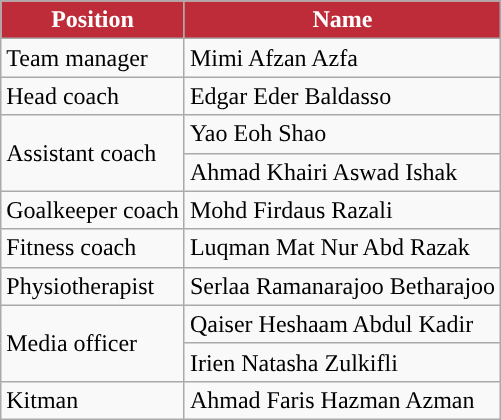<table class="wikitable">
<tr>
<th style="background:#bd2c38; color:white;">Position</th>
<th style="background:#bd2c38; color:white;">Name</th>
</tr>
<tr>
<td>Team manager</td>
<td> Mimi Afzan Azfa</td>
</tr>
<tr>
<td>Head coach</td>
<td> Edgar Eder Baldasso</td>
</tr>
<tr>
<td rowspan="2">Assistant coach</td>
<td> Yao Eoh Shao</td>
</tr>
<tr>
<td> Ahmad Khairi Aswad Ishak</td>
</tr>
<tr>
<td>Goalkeeper coach</td>
<td> Mohd Firdaus Razali</td>
</tr>
<tr>
<td>Fitness coach</td>
<td> Luqman Mat Nur Abd Razak</td>
</tr>
<tr>
<td>Physiotherapist</td>
<td> Serlaa Ramanarajoo Betharajoo</td>
</tr>
<tr>
<td rowspan="2">Media officer</td>
<td> Qaiser Heshaam Abdul Kadir</td>
</tr>
<tr>
<td> Irien Natasha Zulkifli</td>
</tr>
<tr>
<td>Kitman</td>
<td> Ahmad Faris Hazman Azman</td>
</tr>
</table>
